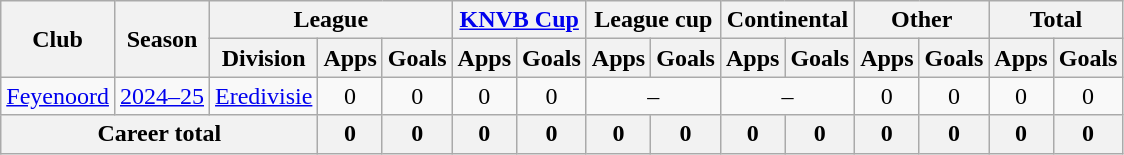<table class="wikitable" style="text-align:center">
<tr>
<th rowspan="2">Club</th>
<th rowspan="2">Season</th>
<th colspan="3">League</th>
<th colspan="2"><a href='#'>KNVB Cup</a></th>
<th colspan="2">League cup</th>
<th colspan="2">Continental</th>
<th colspan="2">Other</th>
<th colspan="2">Total</th>
</tr>
<tr>
<th>Division</th>
<th>Apps</th>
<th>Goals</th>
<th>Apps</th>
<th>Goals</th>
<th>Apps</th>
<th>Goals</th>
<th>Apps</th>
<th>Goals</th>
<th>Apps</th>
<th>Goals</th>
<th>Apps</th>
<th>Goals</th>
</tr>
<tr>
<td><a href='#'>Feyenoord</a></td>
<td><a href='#'>2024–25</a></td>
<td><a href='#'>Eredivisie</a></td>
<td>0</td>
<td>0</td>
<td>0</td>
<td>0</td>
<td colspan="2">–</td>
<td colspan="2">–</td>
<td>0</td>
<td>0</td>
<td>0</td>
<td>0</td>
</tr>
<tr>
<th colspan="3">Career total</th>
<th>0</th>
<th>0</th>
<th>0</th>
<th>0</th>
<th>0</th>
<th>0</th>
<th>0</th>
<th>0</th>
<th>0</th>
<th>0</th>
<th>0</th>
<th>0</th>
</tr>
</table>
